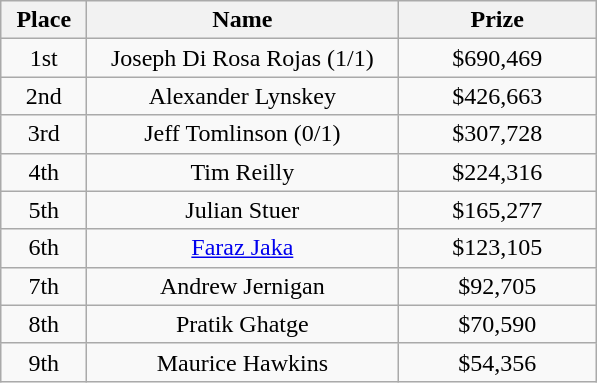<table class="wikitable">
<tr>
<th width="50">Place</th>
<th width="200">Name</th>
<th width="125">Prize</th>
</tr>
<tr>
<td align = "center">1st</td>
<td align = "center">Joseph Di Rosa Rojas (1/1)</td>
<td align = "center">$690,469</td>
</tr>
<tr>
<td align = "center">2nd</td>
<td align = "center">Alexander Lynskey</td>
<td align = "center">$426,663</td>
</tr>
<tr>
<td align = "center">3rd</td>
<td align = "center">Jeff Tomlinson (0/1)</td>
<td align = "center">$307,728</td>
</tr>
<tr>
<td align = "center">4th</td>
<td align = "center">Tim Reilly</td>
<td align = "center">$224,316</td>
</tr>
<tr>
<td align = "center">5th</td>
<td align = "center">Julian Stuer</td>
<td align = "center">$165,277</td>
</tr>
<tr>
<td align = "center">6th</td>
<td align = "center"><a href='#'>Faraz Jaka</a></td>
<td align = "center">$123,105</td>
</tr>
<tr>
<td align = "center">7th</td>
<td align = "center">Andrew Jernigan</td>
<td align = "center">$92,705</td>
</tr>
<tr>
<td align = "center">8th</td>
<td align = "center">Pratik Ghatge</td>
<td align = "center">$70,590</td>
</tr>
<tr>
<td align = "center">9th</td>
<td align = "center">Maurice Hawkins</td>
<td align = "center">$54,356</td>
</tr>
</table>
